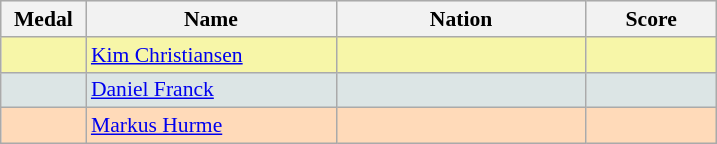<table class=wikitable style="border:1px solid #AAAAAA;font-size:90%">
<tr bgcolor="#E4E4E4">
<th width=50>Medal</th>
<th width=160>Name</th>
<th width=160>Nation</th>
<th width=80>Score</th>
</tr>
<tr bgcolor="#F7F6A8">
<td align="center"></td>
<td><a href='#'>Kim Christiansen</a></td>
<td></td>
<td align="center"></td>
</tr>
<tr bgcolor="#DCE5E5">
<td align="center"></td>
<td><a href='#'>Daniel Franck</a></td>
<td></td>
<td align="center"></td>
</tr>
<tr bgcolor="#FFDAB9">
<td align="center"></td>
<td><a href='#'>Markus Hurme</a></td>
<td></td>
<td align="center"></td>
</tr>
</table>
